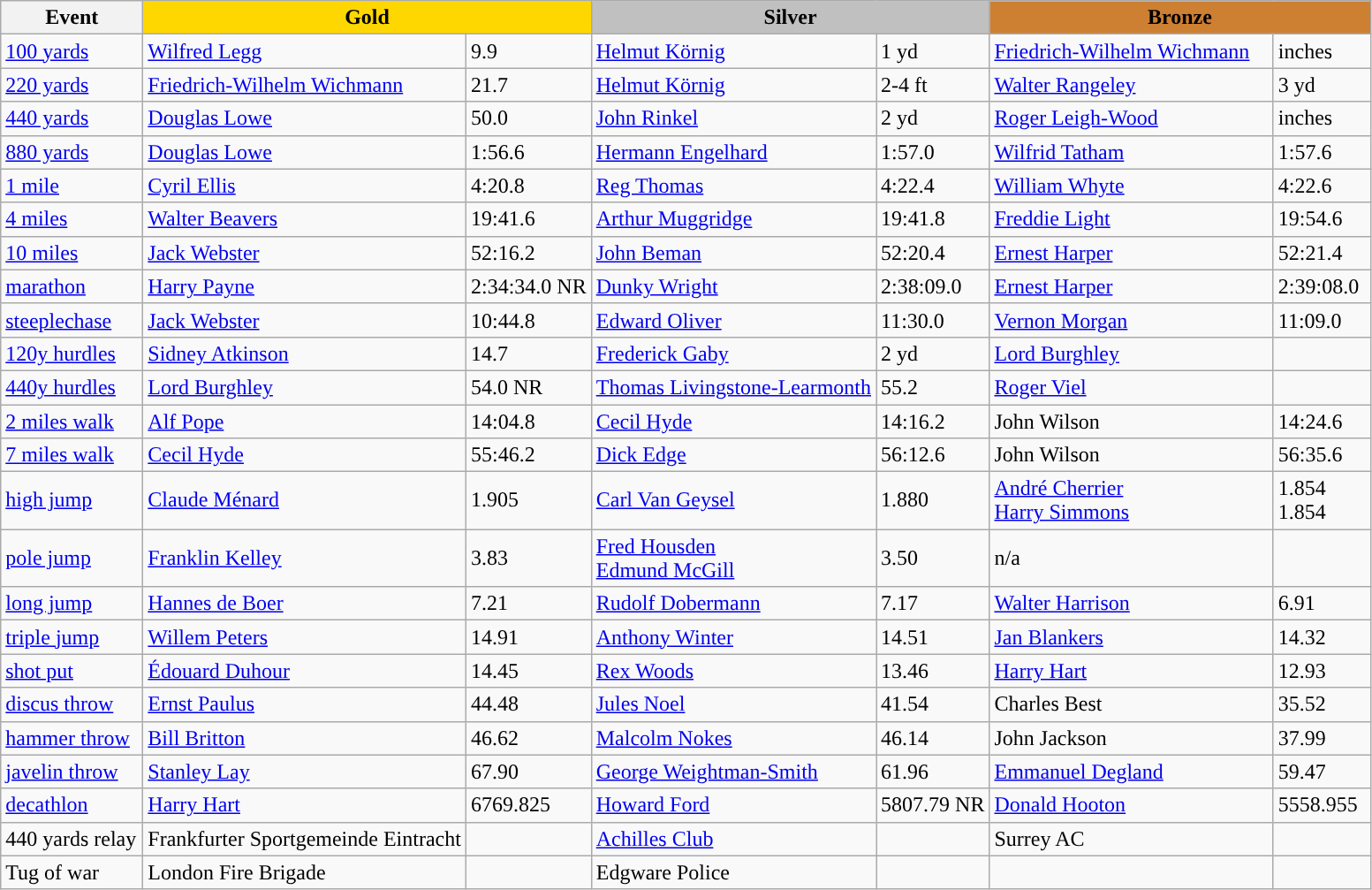<table class="wikitable" style="text-align:left">
<tr>
<th width=100>Event</th>
<th colspan="2" width="280" style="background:gold;">Gold</th>
<th colspan="2" width="280" style="background:silver;">Silver</th>
<th colspan="2" width="280" style="background:#CD7F32;">Bronze</th>
</tr>
<tr>
<td><a href='#'>100 yards</a></td>
<td> <a href='#'>Wilfred Legg</a></td>
<td>9.9</td>
<td> <a href='#'>Helmut Körnig</a></td>
<td>1 yd</td>
<td> <a href='#'>Friedrich-Wilhelm Wichmann</a></td>
<td>inches</td>
</tr>
<tr>
<td><a href='#'>220 yards</a></td>
<td> <a href='#'>Friedrich-Wilhelm Wichmann</a></td>
<td>21.7</td>
<td> <a href='#'>Helmut Körnig</a></td>
<td>2-4 ft</td>
<td><a href='#'>Walter Rangeley</a></td>
<td>3 yd</td>
</tr>
<tr>
<td><a href='#'>440 yards</a></td>
<td><a href='#'>Douglas Lowe</a></td>
<td>50.0</td>
<td><a href='#'>John Rinkel</a></td>
<td>2 yd</td>
<td><a href='#'>Roger Leigh-Wood</a></td>
<td>inches</td>
</tr>
<tr>
<td><a href='#'>880 yards</a></td>
<td><a href='#'>Douglas Lowe</a></td>
<td>1:56.6</td>
<td> <a href='#'>Hermann Engelhard</a></td>
<td>1:57.0</td>
<td><a href='#'>Wilfrid Tatham</a></td>
<td>1:57.6</td>
</tr>
<tr>
<td><a href='#'>1 mile</a></td>
<td><a href='#'>Cyril Ellis</a></td>
<td>4:20.8</td>
<td> <a href='#'>Reg Thomas</a></td>
<td>4:22.4</td>
<td> <a href='#'>William Whyte</a></td>
<td>4:22.6</td>
</tr>
<tr>
<td><a href='#'>4 miles</a></td>
<td><a href='#'>Walter Beavers</a></td>
<td>19:41.6</td>
<td><a href='#'>Arthur Muggridge</a></td>
<td>19:41.8</td>
<td><a href='#'>Freddie Light</a></td>
<td>19:54.6</td>
</tr>
<tr>
<td><a href='#'>10 miles</a></td>
<td><a href='#'>Jack Webster</a></td>
<td>52:16.2</td>
<td><a href='#'>John Beman</a></td>
<td>52:20.4</td>
<td><a href='#'>Ernest Harper</a></td>
<td>52:21.4</td>
</tr>
<tr>
<td><a href='#'>marathon</a></td>
<td><a href='#'>Harry Payne</a></td>
<td>2:34:34.0 NR</td>
<td> <a href='#'>Dunky Wright</a></td>
<td>2:38:09.0</td>
<td><a href='#'>Ernest Harper</a></td>
<td>2:39:08.0</td>
</tr>
<tr>
<td><a href='#'>steeplechase</a></td>
<td><a href='#'>Jack Webster</a></td>
<td>10:44.8</td>
<td><a href='#'>Edward Oliver</a></td>
<td>11:30.0</td>
<td><a href='#'>Vernon Morgan</a></td>
<td>11:09.0</td>
</tr>
<tr>
<td><a href='#'>120y hurdles</a></td>
<td> <a href='#'>Sidney Atkinson</a></td>
<td>14.7</td>
<td><a href='#'>Frederick Gaby</a></td>
<td>2 yd</td>
<td><a href='#'>Lord Burghley</a></td>
<td></td>
</tr>
<tr>
<td><a href='#'>440y hurdles</a></td>
<td><a href='#'>Lord Burghley</a></td>
<td>54.0 NR</td>
<td> <a href='#'>Thomas Livingstone-Learmonth</a></td>
<td>55.2</td>
<td> <a href='#'>Roger Viel</a></td>
<td></td>
</tr>
<tr>
<td><a href='#'>2 miles walk</a></td>
<td><a href='#'>Alf Pope</a></td>
<td>14:04.8</td>
<td><a href='#'>Cecil Hyde</a></td>
<td>14:16.2</td>
<td>John Wilson</td>
<td>14:24.6</td>
</tr>
<tr>
<td><a href='#'>7 miles walk</a></td>
<td><a href='#'>Cecil Hyde</a></td>
<td>55:46.2</td>
<td><a href='#'>Dick Edge</a></td>
<td>56:12.6</td>
<td>John Wilson</td>
<td>56:35.6</td>
</tr>
<tr>
<td><a href='#'>high jump</a></td>
<td> <a href='#'>Claude Ménard</a></td>
<td>1.905</td>
<td> <a href='#'>Carl Van Geysel</a></td>
<td>1.880</td>
<td> <a href='#'>André Cherrier</a>  <br><a href='#'>Harry Simmons</a></td>
<td>1.854<br>1.854</td>
</tr>
<tr>
<td><a href='#'>pole jump</a></td>
<td> <a href='#'>Franklin Kelley</a></td>
<td>3.83</td>
<td><a href='#'>Fred Housden</a> <br> <a href='#'>Edmund McGill</a></td>
<td>3.50</td>
<td>n/a</td>
</tr>
<tr>
<td><a href='#'>long jump</a></td>
<td> <a href='#'>Hannes de Boer</a></td>
<td>7.21</td>
<td> <a href='#'>Rudolf Dobermann</a></td>
<td>7.17</td>
<td> <a href='#'>Walter Harrison</a></td>
<td>6.91</td>
</tr>
<tr>
<td><a href='#'>triple jump</a></td>
<td> <a href='#'>Willem Peters</a></td>
<td>14.91</td>
<td> <a href='#'>Anthony Winter</a></td>
<td>14.51</td>
<td> <a href='#'>Jan Blankers</a></td>
<td>14.32</td>
</tr>
<tr>
<td><a href='#'>shot put</a></td>
<td> <a href='#'>Édouard Duhour</a></td>
<td>14.45</td>
<td><a href='#'>Rex Woods</a></td>
<td>13.46</td>
<td> <a href='#'>Harry Hart</a></td>
<td>12.93</td>
</tr>
<tr>
<td><a href='#'>discus throw</a></td>
<td> <a href='#'>Ernst Paulus</a></td>
<td>44.48</td>
<td> <a href='#'>Jules Noel</a></td>
<td>41.54</td>
<td>Charles Best</td>
<td>35.52</td>
</tr>
<tr>
<td><a href='#'>hammer throw</a></td>
<td> <a href='#'>Bill Britton</a></td>
<td>46.62</td>
<td><a href='#'>Malcolm Nokes</a></td>
<td>46.14</td>
<td> John Jackson</td>
<td>37.99</td>
</tr>
<tr>
<td><a href='#'>javelin throw</a></td>
<td> <a href='#'>Stanley Lay</a></td>
<td>67.90</td>
<td> <a href='#'>George Weightman-Smith</a></td>
<td>61.96</td>
<td> <a href='#'>Emmanuel Degland</a></td>
<td>59.47</td>
</tr>
<tr>
<td><a href='#'>decathlon</a></td>
<td> <a href='#'>Harry Hart</a></td>
<td>6769.825</td>
<td><a href='#'>Howard Ford</a></td>
<td>5807.79 NR</td>
<td><a href='#'>Donald Hooton</a></td>
<td>5558.955</td>
</tr>
<tr>
<td>440 yards relay</td>
<td>Frankfurter Sportgemeinde Eintracht</td>
<td></td>
<td><a href='#'>Achilles Club</a></td>
<td></td>
<td>Surrey AC</td>
<td></td>
</tr>
<tr>
<td>Tug of war</td>
<td>London Fire Brigade</td>
<td></td>
<td>Edgware Police</td>
<td></td>
<td></td>
<td></td>
</tr>
</table>
